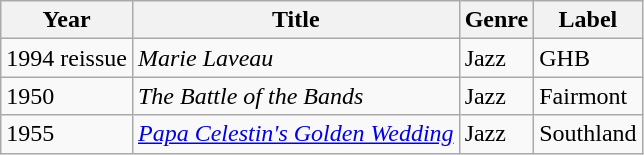<table class="wikitable">
<tr>
<th>Year</th>
<th>Title</th>
<th>Genre</th>
<th>Label</th>
</tr>
<tr>
<td>1994 reissue</td>
<td><em>Marie Laveau</em></td>
<td>Jazz</td>
<td>GHB</td>
</tr>
<tr>
<td>1950</td>
<td><em>The Battle of the Bands</em></td>
<td>Jazz</td>
<td>Fairmont</td>
</tr>
<tr>
<td>1955</td>
<td><em><a href='#'>Papa Celestin's Golden Wedding</a></em></td>
<td>Jazz</td>
<td>Southland</td>
</tr>
</table>
